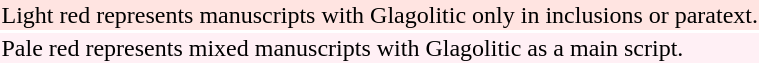<table style="background:transparent;">
<tr>
<td bgcolor="MistyRose">Light red represents manuscripts with Glagolitic only in inclusions or paratext.</td>
</tr>
<tr>
<td bgcolor="LavenderBlush">Pale red represents mixed manuscripts with Glagolitic as a main script.</td>
</tr>
</table>
